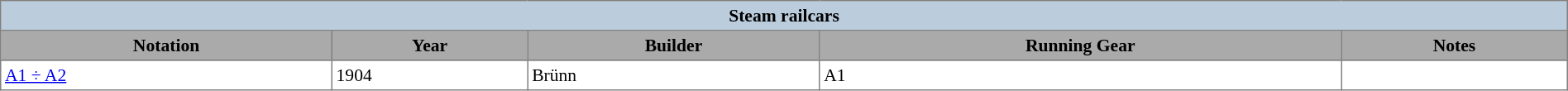<table width="100%" cellpadding="3" cellspacing="0" border="1" style="border: gray solid 1px; border-collapse: collapse; font-size:90%">
<tr bgcolor = "#BBCCDD">
<th colspan = "5">Steam railcars</th>
</tr>
<tr bgcolor="#AAAAAA">
<th>Notation</th>
<th>Year</th>
<th>Builder</th>
<th>Running Gear</th>
<th>Notes</th>
</tr>
<tr>
<td><a href='#'>A1 ÷ A2</a></td>
<td>1904</td>
<td>Brünn</td>
<td>A1</td>
<td></td>
</tr>
</table>
